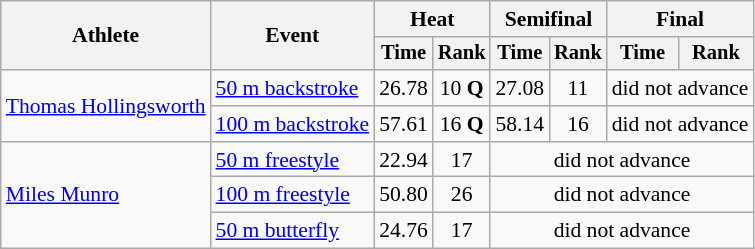<table class=wikitable style=font-size:90%>
<tr>
<th rowspan=2>Athlete</th>
<th rowspan=2>Event</th>
<th colspan=2>Heat</th>
<th colspan=2>Semifinal</th>
<th colspan=2>Final</th>
</tr>
<tr style=font-size:95%>
<th>Time</th>
<th>Rank</th>
<th>Time</th>
<th>Rank</th>
<th>Time</th>
<th>Rank</th>
</tr>
<tr align=center>
<td align=left rowspan=2><a href='#'>Thomas Hollingsworth</a></td>
<td align=left><a href='#'>50 m backstroke</a></td>
<td>26.78</td>
<td>10 <strong>Q</strong></td>
<td>27.08</td>
<td>11</td>
<td colspan=2>did not advance</td>
</tr>
<tr align=center>
<td align=left><a href='#'>100 m backstroke</a></td>
<td>57.61</td>
<td>16 <strong>Q</strong></td>
<td>58.14</td>
<td>16</td>
<td colspan=2>did not advance</td>
</tr>
<tr align=center>
<td align=left rowspan=3><a href='#'>Miles Munro</a></td>
<td align=left><a href='#'>50 m freestyle</a></td>
<td>22.94</td>
<td>17</td>
<td colspan=4>did not advance</td>
</tr>
<tr align=center>
<td align=left><a href='#'>100 m freestyle</a></td>
<td>50.80</td>
<td>26</td>
<td colspan=4>did not advance</td>
</tr>
<tr align=center>
<td align=left><a href='#'>50 m butterfly</a></td>
<td>24.76</td>
<td>17</td>
<td colspan=4>did not advance</td>
</tr>
</table>
